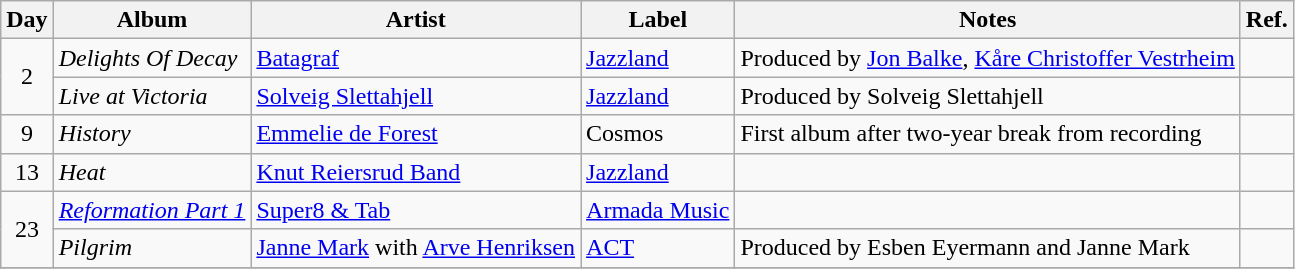<table class="wikitable">
<tr>
<th>Day</th>
<th>Album</th>
<th>Artist</th>
<th>Label</th>
<th>Notes</th>
<th>Ref.</th>
</tr>
<tr>
<td rowspan="2" style="text-align:center;">2</td>
<td><em>Delights Of Decay</em></td>
<td><a href='#'>Batagraf</a></td>
<td><a href='#'>Jazzland</a></td>
<td>Produced by <a href='#'>Jon Balke</a>, <a href='#'>Kåre Christoffer Vestrheim</a></td>
<td style="text-align:center;"></td>
</tr>
<tr>
<td><em>Live at Victoria</em></td>
<td><a href='#'>Solveig Slettahjell</a></td>
<td><a href='#'>Jazzland</a></td>
<td>Produced by Solveig Slettahjell</td>
<td style="text-align:center;"></td>
</tr>
<tr>
<td rowspan="1" style="text-align:center;">9</td>
<td><em>History</em></td>
<td><a href='#'>Emmelie de Forest</a></td>
<td>Cosmos</td>
<td>First album after two-year break from recording</td>
<td style="text-align:center;"></td>
</tr>
<tr>
<td rowspan="1" style="text-align:center;">13</td>
<td><em>Heat</em></td>
<td><a href='#'>Knut Reiersrud Band</a></td>
<td><a href='#'>Jazzland</a></td>
<td></td>
<td style="text-align:center;"></td>
</tr>
<tr>
<td rowspan="2" style="text-align:center;">23</td>
<td><em><a href='#'>Reformation Part 1</a></em></td>
<td><a href='#'>Super8 & Tab</a></td>
<td><a href='#'>Armada Music</a></td>
<td></td>
<td style="text-align:center;"></td>
</tr>
<tr>
<td><em>Pilgrim</em></td>
<td><a href='#'>Janne Mark</a> with <a href='#'>Arve Henriksen</a></td>
<td><a href='#'>ACT</a></td>
<td>Produced by Esben Eyermann and Janne Mark</td>
<td style="text-align:center;"></td>
</tr>
<tr>
</tr>
</table>
